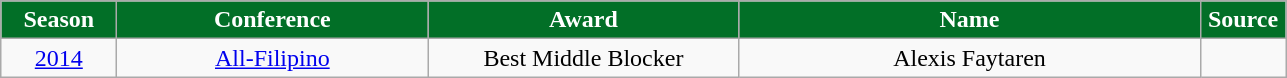<table class="wikitable">
<tr>
<th width=70px style="background: #026f27; color: #FFFFFF"><strong>Season</strong></th>
<th width=200px style="background: #026f27; color: #FFFFFF"><strong>Conference</strong></th>
<th width=200px style="background: #026f27; color: #FFFFFF"><strong>Award</strong></th>
<th width=300px style="background: #026f27; color: #FFFFFF;"><strong>Name</strong></th>
<th width=50px style="background: #026f27; color: #FFFFFF"><strong>Source</strong></th>
</tr>
<tr align="center">
<td><a href='#'>2014</a></td>
<td><a href='#'>All-Filipino</a></td>
<td>Best Middle Blocker</td>
<td> Alexis Faytaren</td>
<td></td>
</tr>
</table>
